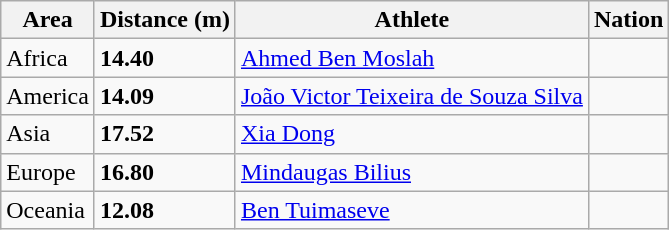<table class="wikitable">
<tr>
<th>Area</th>
<th>Distance (m)</th>
<th>Athlete</th>
<th>Nation</th>
</tr>
<tr>
<td>Africa</td>
<td><strong>14.40</strong></td>
<td><a href='#'>Ahmed Ben Moslah</a></td>
<td></td>
</tr>
<tr>
<td>America</td>
<td><strong>14.09</strong></td>
<td><a href='#'>João Victor Teixeira de Souza Silva</a></td>
<td></td>
</tr>
<tr>
<td>Asia</td>
<td><strong>17.52</strong> </td>
<td><a href='#'>Xia Dong</a></td>
<td></td>
</tr>
<tr>
<td>Europe</td>
<td><strong>16.80</strong></td>
<td><a href='#'>Mindaugas Bilius</a></td>
<td></td>
</tr>
<tr>
<td>Oceania</td>
<td><strong>12.08</strong></td>
<td><a href='#'>Ben Tuimaseve</a></td>
<td></td>
</tr>
</table>
